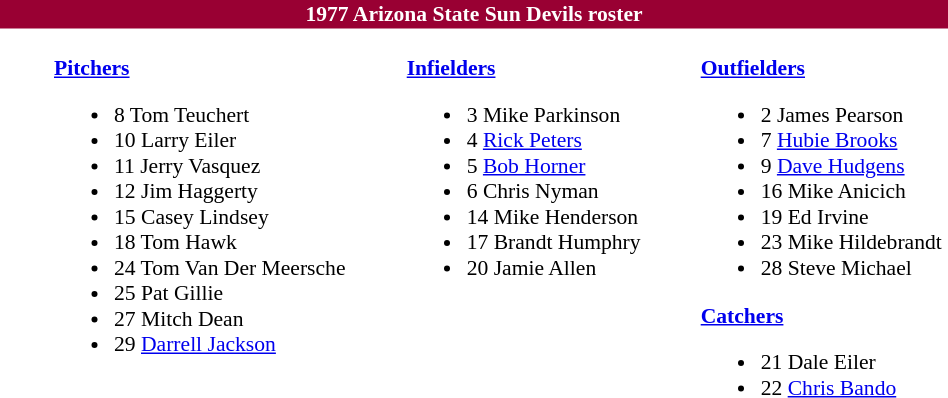<table class="toccolours" width=50% style="border-collapse:collapse; font-size:90%;">
<tr>
<th colspan="15" style="background:#990033;color:white; border: 2px color:white;text-align:center;">1977 Arizona State Sun Devils roster</th>
</tr>
<tr>
<td width="33"> </td>
<td valign="top"><br><strong><a href='#'>Pitchers</a></strong><ul><li>8 Tom Teuchert</li><li>10 Larry Eiler</li><li>11 Jerry Vasquez</li><li>12 Jim Haggerty</li><li>15 Casey Lindsey</li><li>18 Tom Hawk</li><li>24 Tom Van Der Meersche</li><li>25 Pat Gillie</li><li>27 Mitch Dean</li><li>29 <a href='#'>Darrell Jackson</a></li></ul></td>
<td width="33"> </td>
<td valign="top"><br><strong><a href='#'>Infielders</a></strong><ul><li>3 Mike Parkinson</li><li>4 <a href='#'>Rick Peters</a></li><li>5 <a href='#'>Bob Horner</a></li><li>6 Chris Nyman</li><li>14 Mike Henderson</li><li>17 Brandt Humphry</li><li>20 Jamie Allen</li></ul></td>
<td width="33"> </td>
<td valign="top"><br><strong><a href='#'>Outfielders</a></strong><ul><li>2 James Pearson</li><li>7 <a href='#'>Hubie Brooks</a></li><li>9 <a href='#'>Dave Hudgens</a></li><li>16 Mike Anicich</li><li>19 Ed Irvine</li><li>23 Mike Hildebrandt</li><li>28 Steve Michael</li></ul><strong><a href='#'>Catchers</a></strong><ul><li>21 Dale Eiler</li><li>22 <a href='#'>Chris Bando</a></li></ul></td>
</tr>
</table>
